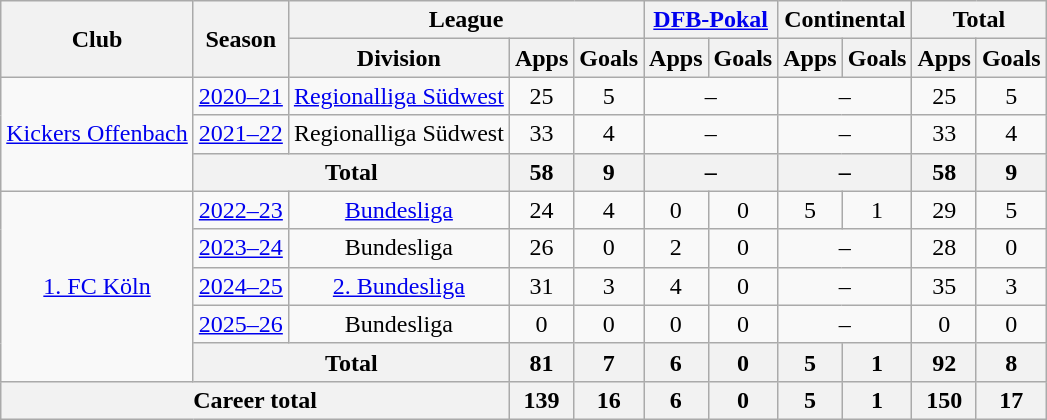<table class="wikitable" style="text-align:center">
<tr>
<th rowspan=2>Club</th>
<th rowspan=2>Season</th>
<th colspan=3>League</th>
<th colspan=2><a href='#'>DFB-Pokal</a></th>
<th colspan=2>Continental</th>
<th colspan=2>Total</th>
</tr>
<tr>
<th>Division</th>
<th>Apps</th>
<th>Goals</th>
<th>Apps</th>
<th>Goals</th>
<th>Apps</th>
<th>Goals</th>
<th>Apps</th>
<th>Goals</th>
</tr>
<tr>
<td rowspan=3><a href='#'>Kickers Offenbach</a></td>
<td><a href='#'>2020–21</a></td>
<td><a href='#'>Regionalliga Südwest</a></td>
<td>25</td>
<td>5</td>
<td colspan=2>–</td>
<td colspan=2>–</td>
<td>25</td>
<td>5</td>
</tr>
<tr>
<td><a href='#'>2021–22</a></td>
<td>Regionalliga Südwest</td>
<td>33</td>
<td>4</td>
<td colspan=2>–</td>
<td colspan=2>–</td>
<td>33</td>
<td>4</td>
</tr>
<tr>
<th colspan=2>Total</th>
<th>58</th>
<th>9</th>
<th colspan=2>–</th>
<th colspan=2>–</th>
<th>58</th>
<th>9</th>
</tr>
<tr>
<td rowspan=5><a href='#'>1. FC Köln</a></td>
<td><a href='#'>2022–23</a></td>
<td><a href='#'>Bundesliga</a></td>
<td>24</td>
<td>4</td>
<td>0</td>
<td>0</td>
<td>5</td>
<td>1</td>
<td>29</td>
<td>5</td>
</tr>
<tr>
<td><a href='#'>2023–24</a></td>
<td>Bundesliga</td>
<td>26</td>
<td>0</td>
<td>2</td>
<td>0</td>
<td colspan=2>–</td>
<td>28</td>
<td>0</td>
</tr>
<tr>
<td><a href='#'>2024–25</a></td>
<td><a href='#'>2. Bundesliga</a></td>
<td>31</td>
<td>3</td>
<td>4</td>
<td>0</td>
<td colspan=2>–</td>
<td>35</td>
<td>3</td>
</tr>
<tr>
<td><a href='#'>2025–26</a></td>
<td>Bundesliga</td>
<td>0</td>
<td>0</td>
<td>0</td>
<td>0</td>
<td colspan=2>–</td>
<td>0</td>
<td>0</td>
</tr>
<tr>
<th colspan=2>Total</th>
<th>81</th>
<th>7</th>
<th>6</th>
<th>0</th>
<th>5</th>
<th>1</th>
<th>92</th>
<th>8</th>
</tr>
<tr>
<th colspan=3>Career total</th>
<th>139</th>
<th>16</th>
<th>6</th>
<th>0</th>
<th>5</th>
<th>1</th>
<th>150</th>
<th>17</th>
</tr>
</table>
